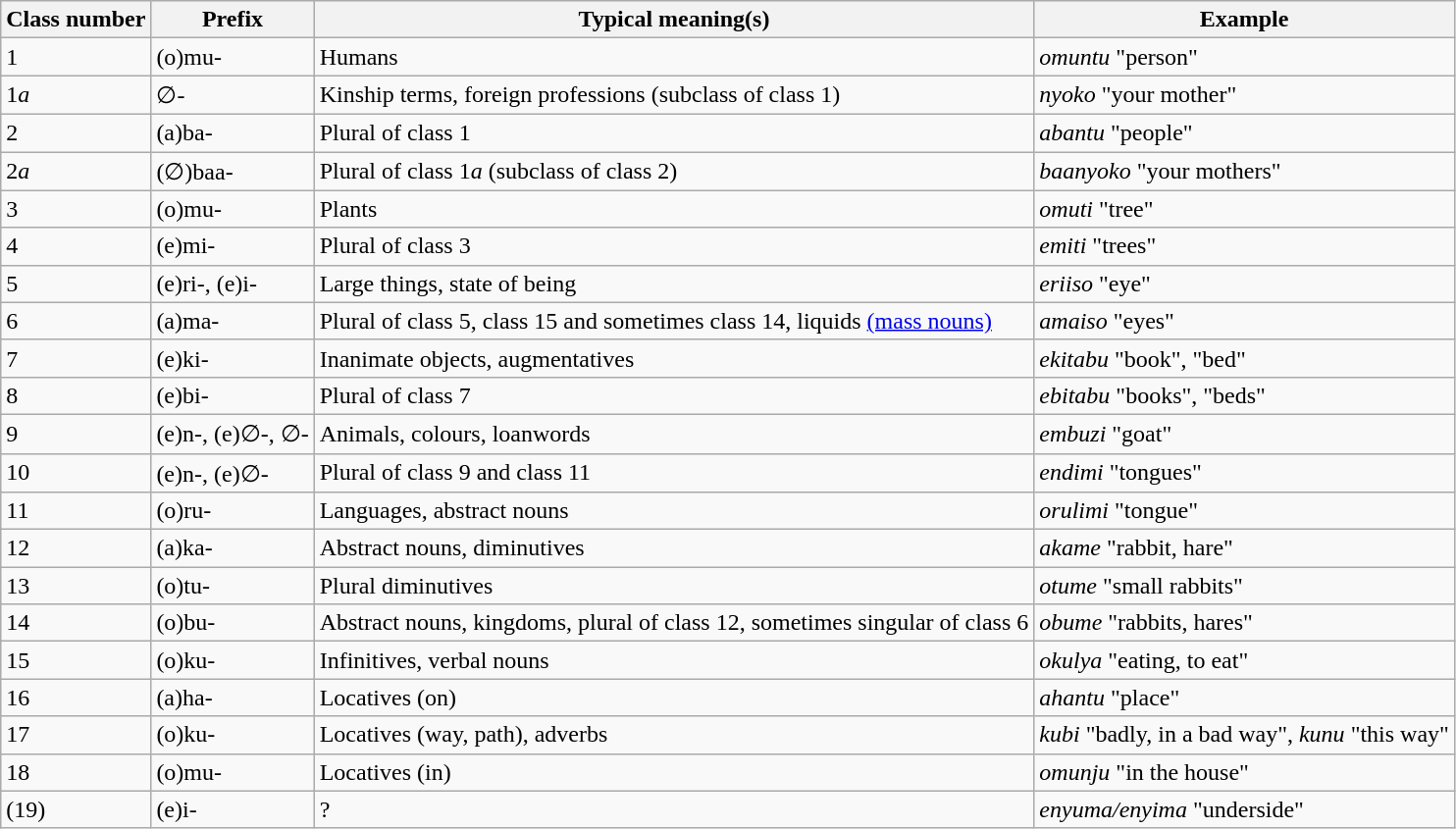<table class="wikitable">
<tr>
<th>Class number</th>
<th>Prefix</th>
<th>Typical meaning(s)</th>
<th>Example</th>
</tr>
<tr>
<td>1</td>
<td>(o)mu-</td>
<td>Humans</td>
<td><em>omuntu</em> "person"</td>
</tr>
<tr>
<td>1<em>a</em></td>
<td>∅-</td>
<td>Kinship terms, foreign professions (subclass of class 1)</td>
<td><em>nyoko</em> "your mother"</td>
</tr>
<tr>
<td>2</td>
<td>(a)ba-</td>
<td>Plural of class 1</td>
<td><em>abantu</em> "people"</td>
</tr>
<tr>
<td>2<em>a</em></td>
<td>(∅)baa-</td>
<td>Plural of class 1<em>a</em> (subclass of class 2)</td>
<td><em>baanyoko</em> "your mothers"</td>
</tr>
<tr>
<td>3</td>
<td>(o)mu-</td>
<td>Plants</td>
<td><em>omuti</em> "tree"</td>
</tr>
<tr>
<td>4</td>
<td>(e)mi-</td>
<td>Plural of class 3</td>
<td><em>emiti</em> "trees"</td>
</tr>
<tr>
<td>5</td>
<td>(e)ri-, (e)i-</td>
<td>Large things, state of being</td>
<td><em>eriiso</em> "eye"</td>
</tr>
<tr>
<td>6</td>
<td>(a)ma-</td>
<td>Plural of class 5, class 15 and sometimes class 14, liquids <a href='#'>(mass nouns)</a></td>
<td><em>amaiso</em> "eyes"</td>
</tr>
<tr>
<td>7</td>
<td>(e)ki-</td>
<td>Inanimate objects, augmentatives</td>
<td><em>ekitabu</em> "book", "bed"</td>
</tr>
<tr>
<td>8</td>
<td>(e)bi-</td>
<td>Plural of class 7</td>
<td><em>ebitabu</em> "books", "beds"</td>
</tr>
<tr>
<td>9</td>
<td>(e)n-, (e)∅-, ∅-</td>
<td>Animals, colours, loanwords</td>
<td><em>embuzi</em> "goat"</td>
</tr>
<tr>
<td>10</td>
<td>(e)n-, (e)∅-</td>
<td>Plural of class 9 and class 11</td>
<td><em>endimi</em> "tongues"</td>
</tr>
<tr>
<td>11</td>
<td>(o)ru-</td>
<td>Languages, abstract nouns</td>
<td><em>orulimi</em> "tongue"</td>
</tr>
<tr>
<td>12</td>
<td>(a)ka-</td>
<td>Abstract nouns, diminutives</td>
<td><em>akame</em> "rabbit, hare"</td>
</tr>
<tr>
<td>13</td>
<td>(o)tu-</td>
<td>Plural diminutives</td>
<td><em>otume</em> "small rabbits"</td>
</tr>
<tr>
<td>14</td>
<td>(o)bu-</td>
<td>Abstract nouns, kingdoms, plural of class 12, sometimes singular of class 6</td>
<td><em>obume</em> "rabbits, hares"</td>
</tr>
<tr>
<td>15</td>
<td>(o)ku-</td>
<td>Infinitives, verbal nouns</td>
<td><em>okulya</em> "eating, to eat"</td>
</tr>
<tr>
<td>16</td>
<td>(a)ha-</td>
<td>Locatives (on)</td>
<td><em>ahantu</em> "place"</td>
</tr>
<tr>
<td>17</td>
<td>(o)ku-</td>
<td>Locatives (way, path), adverbs</td>
<td><em>kubi</em> "badly, in a bad way", <em>kunu</em> "this way"</td>
</tr>
<tr>
<td>18</td>
<td>(o)mu-</td>
<td>Locatives (in)</td>
<td><em>omunju</em> "in the house"</td>
</tr>
<tr>
<td>(19)</td>
<td>(e)i-</td>
<td>?</td>
<td><em>enyuma/enyima</em> "underside"</td>
</tr>
</table>
